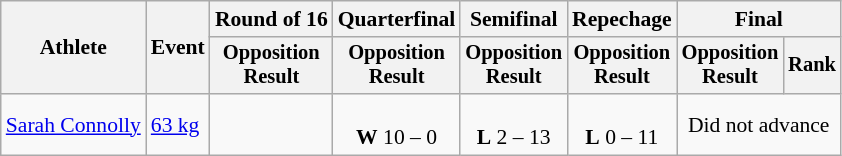<table class="wikitable" style="font-size:90%;">
<tr>
<th rowspan=2>Athlete</th>
<th rowspan=2>Event</th>
<th>Round of 16</th>
<th>Quarterfinal</th>
<th>Semifinal</th>
<th>Repechage</th>
<th colspan=2>Final</th>
</tr>
<tr style="font-size: 95%">
<th>Opposition<br>Result</th>
<th>Opposition<br>Result</th>
<th>Opposition<br>Result</th>
<th>Opposition<br>Result</th>
<th>Opposition<br>Result</th>
<th>Rank</th>
</tr>
<tr align=center>
<td align=left><a href='#'>Sarah Connolly</a></td>
<td align=left><a href='#'>63 kg</a></td>
<td></td>
<td><br><strong>W</strong> 10 – 0</td>
<td><br><strong>L</strong> 2 – 13</td>
<td><br><strong>L</strong> 0 – 11</td>
<td colspan=2>Did not advance</td>
</tr>
</table>
